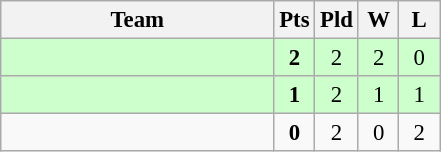<table class=wikitable style="text-align:center; font-size:95%">
<tr>
<th width=175>Team</th>
<th width=20>Pts</th>
<th width=20>Pld</th>
<th width=20>W</th>
<th width=20>L</th>
</tr>
<tr bgcolor="#ccffcc">
<td style="text-align:left"></td>
<td><strong>2</strong></td>
<td>2</td>
<td>2</td>
<td>0</td>
</tr>
<tr bgcolor="#ccffcc">
<td style="text-align:left"></td>
<td><strong>1</strong></td>
<td>2</td>
<td>1</td>
<td>1</td>
</tr>
<tr>
<td style="text-align:left"></td>
<td><strong>0</strong></td>
<td>2</td>
<td>0</td>
<td>2</td>
</tr>
</table>
